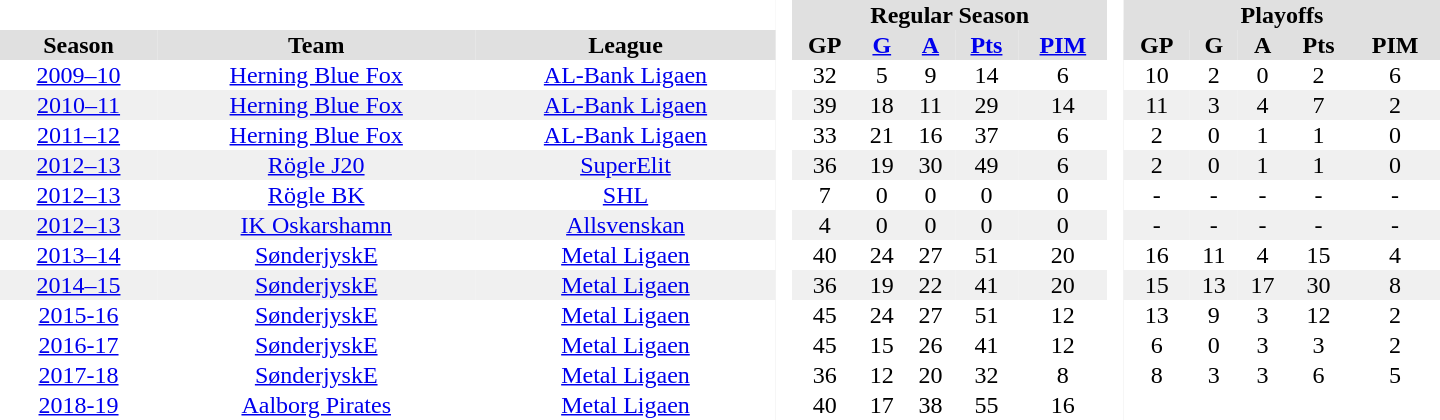<table border="0" cellpadding="1" cellspacing="0" style="text-align:center; width:60em">
<tr bgcolor="#e0e0e0">
<th colspan="3"  bgcolor="#ffffff"> </th>
<th rowspan="103" bgcolor="#ffffff"> </th>
<th colspan="5">Regular Season</th>
<th rowspan="103" bgcolor="#ffffff"> </th>
<th colspan="5">Playoffs</th>
</tr>
<tr bgcolor="#e0e0e0">
<th>Season</th>
<th>Team</th>
<th>League</th>
<th>GP</th>
<th><a href='#'>G</a></th>
<th><a href='#'>A</a></th>
<th><a href='#'>Pts</a></th>
<th><a href='#'>PIM</a></th>
<th>GP</th>
<th>G</th>
<th>A</th>
<th>Pts</th>
<th>PIM</th>
</tr>
<tr>
<td><a href='#'>2009–10</a></td>
<td><a href='#'>Herning Blue Fox</a></td>
<td><a href='#'>AL-Bank Ligaen</a></td>
<td>32</td>
<td>5</td>
<td>9</td>
<td>14</td>
<td>6</td>
<td>10</td>
<td>2</td>
<td>0</td>
<td>2</td>
<td>6</td>
</tr>
<tr bgcolor="#f0f0f0">
<td><a href='#'>2010–11</a></td>
<td><a href='#'>Herning Blue Fox</a></td>
<td><a href='#'>AL-Bank Ligaen</a></td>
<td>39</td>
<td>18</td>
<td>11</td>
<td>29</td>
<td>14</td>
<td>11</td>
<td>3</td>
<td>4</td>
<td>7</td>
<td>2</td>
</tr>
<tr>
<td><a href='#'>2011–12</a></td>
<td><a href='#'>Herning Blue Fox</a></td>
<td><a href='#'>AL-Bank Ligaen</a></td>
<td>33</td>
<td>21</td>
<td>16</td>
<td>37</td>
<td>6</td>
<td>2</td>
<td>0</td>
<td>1</td>
<td>1</td>
<td>0</td>
</tr>
<tr bgcolor="#f0f0f0">
<td><a href='#'>2012–13</a></td>
<td><a href='#'>Rögle J20</a></td>
<td><a href='#'>SuperElit</a></td>
<td>36</td>
<td>19</td>
<td>30</td>
<td>49</td>
<td>6</td>
<td>2</td>
<td>0</td>
<td>1</td>
<td>1</td>
<td>0</td>
</tr>
<tr>
<td><a href='#'>2012–13</a></td>
<td><a href='#'>Rögle BK</a></td>
<td><a href='#'>SHL</a></td>
<td>7</td>
<td>0</td>
<td>0</td>
<td>0</td>
<td>0</td>
<td>-</td>
<td>-</td>
<td>-</td>
<td>-</td>
<td>-</td>
</tr>
<tr bgcolor="#f0f0f0">
<td><a href='#'>2012–13</a></td>
<td><a href='#'>IK Oskarshamn</a></td>
<td><a href='#'>Allsvenskan</a></td>
<td>4</td>
<td>0</td>
<td>0</td>
<td>0</td>
<td>0</td>
<td>-</td>
<td>-</td>
<td>-</td>
<td>-</td>
<td>-</td>
</tr>
<tr>
<td><a href='#'>2013–14</a></td>
<td><a href='#'>SønderjyskE</a></td>
<td><a href='#'>Metal Ligaen</a></td>
<td>40</td>
<td>24</td>
<td>27</td>
<td>51</td>
<td>20</td>
<td>16</td>
<td>11</td>
<td>4</td>
<td>15</td>
<td>4</td>
</tr>
<tr bgcolor="#f0f0f0">
<td><a href='#'>2014–15</a></td>
<td><a href='#'>SønderjyskE</a></td>
<td><a href='#'>Metal Ligaen</a></td>
<td>36</td>
<td>19</td>
<td>22</td>
<td>41</td>
<td>20</td>
<td>15</td>
<td>13</td>
<td>17</td>
<td>30</td>
<td>8</td>
</tr>
<tr>
<td><a href='#'>2015-16</a></td>
<td><a href='#'>SønderjyskE</a></td>
<td><a href='#'>Metal Ligaen</a></td>
<td>45</td>
<td>24</td>
<td>27</td>
<td>51</td>
<td>12</td>
<td>13</td>
<td>9</td>
<td>3</td>
<td>12</td>
<td>2</td>
</tr>
<tr>
<td><a href='#'>2016-17</a></td>
<td><a href='#'>SønderjyskE</a></td>
<td><a href='#'>Metal Ligaen</a></td>
<td>45</td>
<td>15</td>
<td>26</td>
<td>41</td>
<td>12</td>
<td>6</td>
<td>0</td>
<td>3</td>
<td>3</td>
<td>2</td>
</tr>
<tr>
<td><a href='#'>2017-18</a></td>
<td><a href='#'>SønderjyskE</a></td>
<td><a href='#'>Metal Ligaen</a></td>
<td>36</td>
<td>12</td>
<td>20</td>
<td>32</td>
<td>8</td>
<td>8</td>
<td>3</td>
<td>3</td>
<td>6</td>
<td>5</td>
</tr>
<tr>
<td><a href='#'>2018-19</a></td>
<td><a href='#'>Aalborg Pirates</a></td>
<td><a href='#'>Metal Ligaen</a></td>
<td>40</td>
<td>17</td>
<td>38</td>
<td>55</td>
<td>16</td>
<td></td>
<th></th>
<td></td>
<th></th>
<td></td>
</tr>
</table>
